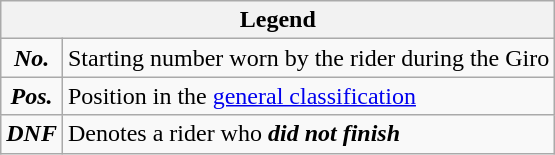<table class="wikitable">
<tr>
<th colspan=2>Legend</th>
</tr>
<tr>
<td align=center><strong><em>No.</em></strong></td>
<td>Starting number worn by the rider during the Giro</td>
</tr>
<tr>
<td align=center><strong><em>Pos.</em></strong></td>
<td>Position in the <a href='#'>general classification</a></td>
</tr>
<tr>
<td align=center><strong><em>DNF</em></strong></td>
<td>Denotes a rider who <strong><em>did not finish</em></strong></td>
</tr>
</table>
